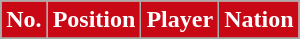<table class="wikitable sortable">
<tr>
<th style="background:#c80815; color:#fff;" scope="col">No.</th>
<th style="background:#c80815; color:#fff;" scope="col">Position</th>
<th style="background:#c80815; color:#fff;" scope="col">Player</th>
<th style="background:#c80815; color:#fff;" scope="col">Nation</th>
</tr>
<tr>
</tr>
</table>
